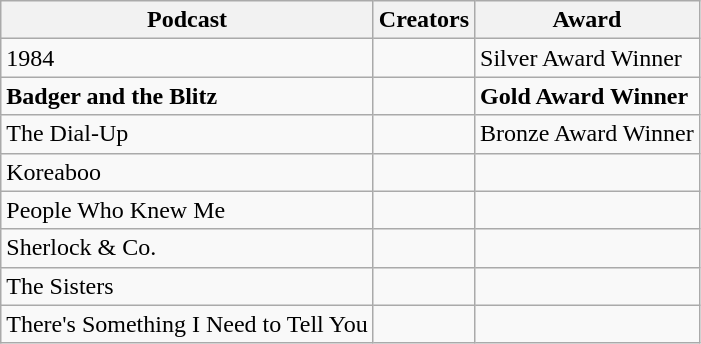<table class="wikitable">
<tr>
<th>Podcast</th>
<th>Creators</th>
<th>Award</th>
</tr>
<tr>
<td>1984</td>
<td></td>
<td>Silver Award Winner</td>
</tr>
<tr>
<td><strong>Badger and the Blitz</strong></td>
<td></td>
<td><strong>Gold Award Winner</strong></td>
</tr>
<tr>
<td>The Dial-Up</td>
<td></td>
<td>Bronze Award Winner</td>
</tr>
<tr>
<td>Koreaboo</td>
<td></td>
<td></td>
</tr>
<tr>
<td>People Who Knew Me</td>
<td></td>
<td></td>
</tr>
<tr>
<td>Sherlock & Co.</td>
<td></td>
<td></td>
</tr>
<tr>
<td>The Sisters</td>
<td></td>
<td></td>
</tr>
<tr>
<td>There's Something I Need to Tell You</td>
<td></td>
<td></td>
</tr>
</table>
